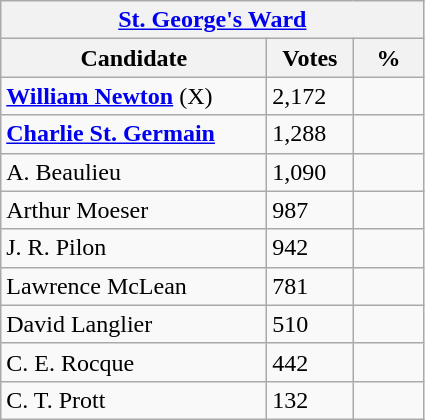<table class="wikitable">
<tr>
<th colspan="3"><a href='#'>St. George's Ward</a></th>
</tr>
<tr>
<th style="width: 170px">Candidate</th>
<th style="width: 50px">Votes</th>
<th style="width: 40px">%</th>
</tr>
<tr>
<td><strong><a href='#'>William Newton</a></strong> (X)</td>
<td>2,172</td>
<td></td>
</tr>
<tr>
<td><strong><a href='#'>Charlie St. Germain</a></strong></td>
<td>1,288</td>
<td></td>
</tr>
<tr>
<td>A. Beaulieu</td>
<td>1,090</td>
<td></td>
</tr>
<tr>
<td>Arthur Moeser</td>
<td>987</td>
<td></td>
</tr>
<tr>
<td>J. R. Pilon</td>
<td>942</td>
<td></td>
</tr>
<tr>
<td>Lawrence McLean</td>
<td>781</td>
<td></td>
</tr>
<tr>
<td>David Langlier</td>
<td>510</td>
<td></td>
</tr>
<tr>
<td>C. E. Rocque</td>
<td>442</td>
<td></td>
</tr>
<tr>
<td>C. T. Prott</td>
<td>132</td>
<td></td>
</tr>
</table>
